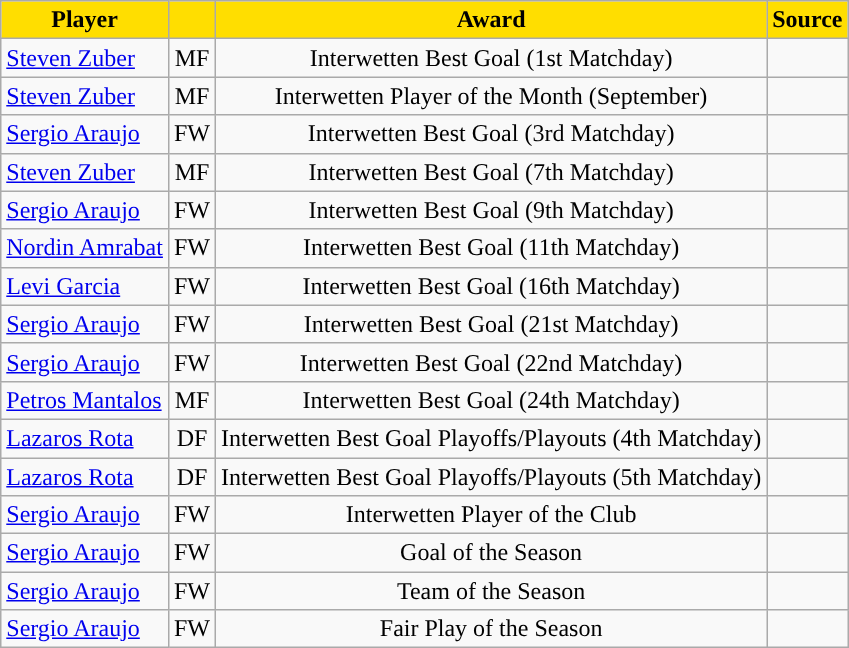<table class="wikitable">
<tr>
<th style="background:#FFDE00">Player</th>
<th style="background:#FFDE00"></th>
<th style="background:#FFDE00">Award</th>
<th style="background:#FFDE00">Source</th>
</tr>
<tr>
<td> <a href='#'>Steven Zuber</a></td>
<td align="center">MF</td>
<td align="center">Interwetten Best Goal (1st Matchday)</td>
<td align="center"></td>
</tr>
<tr>
<td> <a href='#'>Steven Zuber</a></td>
<td align="center">MF</td>
<td align="center">Interwetten Player of the Month (September)</td>
<td align="center"></td>
</tr>
<tr>
<td> <a href='#'>Sergio Araujo</a></td>
<td align="center">FW</td>
<td align="center">Interwetten Best Goal (3rd Matchday)</td>
<td align="center"></td>
</tr>
<tr>
<td> <a href='#'>Steven Zuber</a></td>
<td align="center">MF</td>
<td align="center">Interwetten Best Goal (7th Matchday)</td>
<td align="center"></td>
</tr>
<tr>
<td> <a href='#'>Sergio Araujo</a></td>
<td align="center">FW</td>
<td align="center">Interwetten Best Goal (9th Matchday)</td>
<td align="center"></td>
</tr>
<tr>
<td> <a href='#'>Nordin Amrabat</a></td>
<td align="center">FW</td>
<td align="center">Interwetten Best Goal (11th Matchday)</td>
<td align="center"></td>
</tr>
<tr>
<td> <a href='#'>Levi Garcia</a></td>
<td align="center">FW</td>
<td align="center">Interwetten Best Goal (16th Matchday)</td>
<td align="center"></td>
</tr>
<tr>
<td> <a href='#'>Sergio Araujo</a></td>
<td align="center">FW</td>
<td align="center">Interwetten Best Goal (21st Matchday)</td>
<td align="center"></td>
</tr>
<tr>
<td> <a href='#'>Sergio Araujo</a></td>
<td align="center">FW</td>
<td align="center">Interwetten Best Goal (22nd Matchday)</td>
<td align="center"></td>
</tr>
<tr>
<td> <a href='#'>Petros Mantalos</a></td>
<td align="center">MF</td>
<td align="center">Interwetten Best Goal (24th Matchday)</td>
<td align="center"></td>
</tr>
<tr>
<td> <a href='#'>Lazaros Rota</a></td>
<td align="center">DF</td>
<td align="center">Interwetten Best Goal Playoffs/Playouts (4th Matchday)</td>
<td align="center"></td>
</tr>
<tr>
<td> <a href='#'>Lazaros Rota</a></td>
<td align="center">DF</td>
<td align="center">Interwetten Best Goal Playoffs/Playouts (5th Matchday)</td>
<td align="center"></td>
</tr>
<tr>
<td> <a href='#'>Sergio Araujo</a></td>
<td align="center">FW</td>
<td align="center">Interwetten Player of the Club</td>
<td align="center"></td>
</tr>
<tr>
<td> <a href='#'>Sergio Araujo</a></td>
<td align="center">FW</td>
<td align="center">Goal of the Season</td>
<td align="center"></td>
</tr>
<tr>
<td> <a href='#'>Sergio Araujo</a></td>
<td align="center">FW</td>
<td align="center">Team of the Season</td>
<td align="center"></td>
</tr>
<tr>
<td> <a href='#'>Sergio Araujo</a></td>
<td align="center">FW</td>
<td align="center">Fair Play of the Season</td>
<td align="center"></td>
</tr>
</table>
